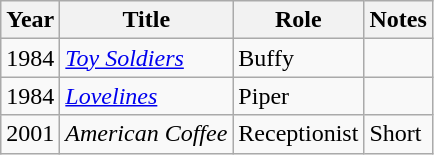<table class="wikitable sortable">
<tr>
<th>Year</th>
<th>Title</th>
<th>Role</th>
<th class="unsortable">Notes</th>
</tr>
<tr>
<td>1984</td>
<td><em><a href='#'>Toy Soldiers</a></em></td>
<td>Buffy</td>
<td></td>
</tr>
<tr>
<td>1984</td>
<td><em><a href='#'>Lovelines</a></em></td>
<td>Piper</td>
<td></td>
</tr>
<tr>
<td>2001</td>
<td><em>American Coffee</em></td>
<td>Receptionist</td>
<td>Short</td>
</tr>
</table>
